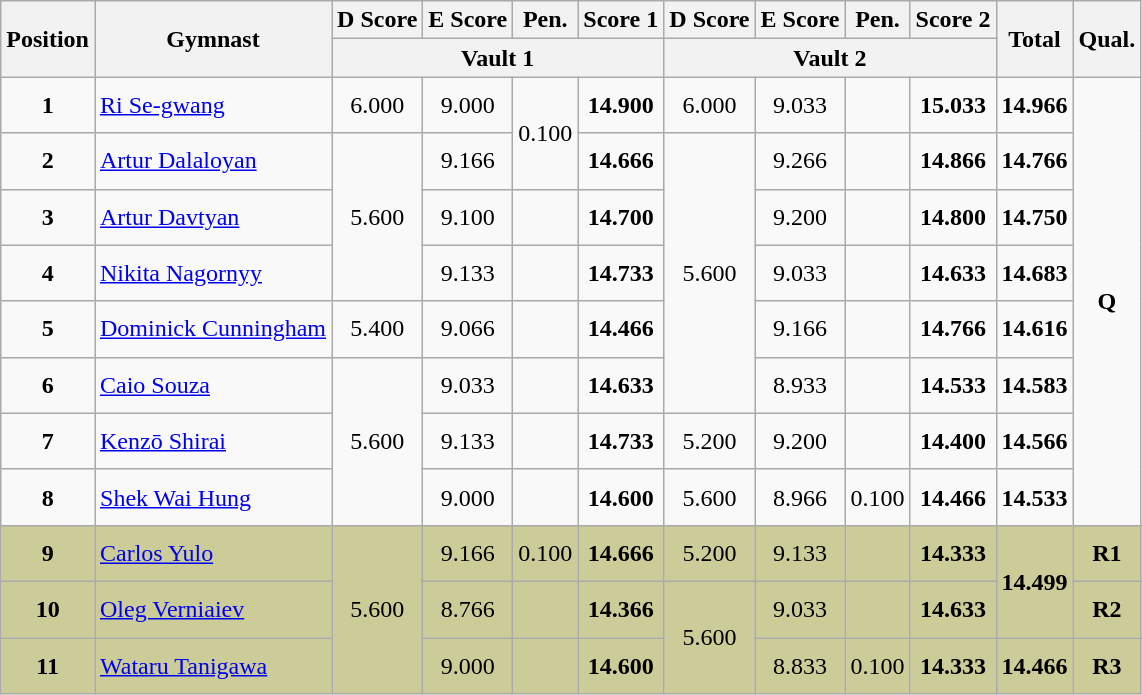<table style="text-align:center;" class="wikitable sortable">
<tr>
<th rowspan="2">Position</th>
<th rowspan="2">Gymnast</th>
<th>D Score</th>
<th>E Score</th>
<th>Pen.</th>
<th>Score 1</th>
<th>D Score</th>
<th>E Score</th>
<th>Pen.</th>
<th>Score 2</th>
<th rowspan="2">Total</th>
<th rowspan="2">Qual.</th>
</tr>
<tr>
<th colspan="4">Vault 1</th>
<th colspan="4">Vault 2</th>
</tr>
<tr>
<td scope="row" style="text-align:center"><strong>1</strong></td>
<td style="height:30px; text-align:left;"> <a href='#'>Ri Se-gwang</a></td>
<td>6.000</td>
<td>9.000</td>
<td rowspan=2>0.100</td>
<td><strong>14.900</strong></td>
<td>6.000</td>
<td>9.033</td>
<td></td>
<td><strong>15.033</strong></td>
<td><strong>14.966</strong></td>
<td rowspan=8><strong>Q</strong></td>
</tr>
<tr>
<td scope="row" style="text-align:center"><strong>2</strong></td>
<td style="height:30px; text-align:left;"> <a href='#'>Artur Dalaloyan</a></td>
<td rowspan=3>5.600</td>
<td>9.166</td>
<td><strong>14.666</strong></td>
<td rowspan=5>5.600</td>
<td>9.266</td>
<td></td>
<td><strong>14.866</strong></td>
<td><strong>14.766</strong></td>
</tr>
<tr>
<td scope="row" style="text-align:center"><strong>3</strong></td>
<td style="height:30px; text-align:left;"> <a href='#'>Artur Davtyan</a></td>
<td>9.100</td>
<td></td>
<td><strong>14.700</strong></td>
<td>9.200</td>
<td></td>
<td><strong>14.800</strong></td>
<td><strong>14.750</strong></td>
</tr>
<tr>
<td scope="row" style="text-align:center"><strong>4</strong></td>
<td style="height:30px; text-align:left;"> <a href='#'>Nikita Nagornyy</a></td>
<td>9.133</td>
<td></td>
<td><strong>14.733</strong></td>
<td>9.033</td>
<td></td>
<td><strong>14.633</strong></td>
<td><strong>14.683</strong></td>
</tr>
<tr>
<td scope="row" style="text-align:center"><strong>5</strong></td>
<td style="height:30px; text-align:left;"> <a href='#'>Dominick Cunningham</a></td>
<td>5.400</td>
<td>9.066</td>
<td></td>
<td><strong>14.466</strong></td>
<td>9.166</td>
<td></td>
<td><strong>14.766</strong></td>
<td><strong>14.616</strong></td>
</tr>
<tr>
<td scope="row" style="text-align:center"><strong>6</strong></td>
<td style="height:30px; text-align:left;"> <a href='#'>Caio Souza</a></td>
<td rowspan=3>5.600</td>
<td>9.033</td>
<td></td>
<td><strong>14.633</strong></td>
<td>8.933</td>
<td></td>
<td><strong>14.533</strong></td>
<td><strong>14.583</strong></td>
</tr>
<tr>
<td scope="row" style="text-align:center"><strong>7</strong></td>
<td style="height:30px; text-align:left;"> <a href='#'>Kenzō Shirai</a></td>
<td>9.133</td>
<td></td>
<td><strong>14.733</strong></td>
<td>5.200</td>
<td>9.200</td>
<td></td>
<td><strong>14.400</strong></td>
<td><strong>14.566</strong></td>
</tr>
<tr>
<td scope="row" style="text-align:center"><strong>8</strong></td>
<td style="height:30px; text-align:left;"> <a href='#'>Shek Wai Hung</a></td>
<td>9.000</td>
<td></td>
<td><strong>14.600</strong></td>
<td>5.600</td>
<td>8.966</td>
<td>0.100</td>
<td><strong>14.466</strong></td>
<td><strong>14.533</strong></td>
</tr>
<tr style="background:#cccc99;">
<td scope="row" style="text-align:center"><strong>9</strong></td>
<td style="height:30px; text-align:left;"> <a href='#'>Carlos Yulo</a></td>
<td rowspan=3>5.600</td>
<td>9.166</td>
<td>0.100</td>
<td><strong>14.666</strong></td>
<td>5.200</td>
<td>9.133</td>
<td></td>
<td><strong>14.333</strong></td>
<td rowspan=2><strong>14.499</strong></td>
<td><strong>R1</strong></td>
</tr>
<tr style="background:#cccc99;">
<td scope="row" style="text-align:center"><strong>10</strong></td>
<td style="height:30px; text-align:left;"> <a href='#'>Oleg Verniaiev</a></td>
<td>8.766</td>
<td></td>
<td><strong>14.366</strong></td>
<td rowspan=2>5.600</td>
<td>9.033</td>
<td></td>
<td><strong>14.633</strong></td>
<td><strong>R2</strong></td>
</tr>
<tr style="background:#cccc99;">
<td scope="row" style="text-align:center"><strong>11</strong></td>
<td style="height:30px; text-align:left;"> <a href='#'>Wataru Tanigawa</a></td>
<td>9.000</td>
<td></td>
<td><strong>14.600</strong></td>
<td>8.833</td>
<td>0.100</td>
<td><strong>14.333</strong></td>
<td><strong>14.466</strong></td>
<td><strong>R3</strong></td>
</tr>
</table>
